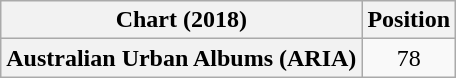<table class="wikitable plainrowheaders sortable" style="text-align:center">
<tr>
<th scope="col">Chart (2018)</th>
<th scope="col">Position</th>
</tr>
<tr>
<th scope="row">Australian Urban Albums (ARIA)</th>
<td>78</td>
</tr>
</table>
